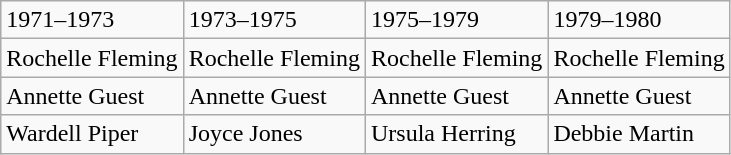<table class="wikitable">
<tr>
<td>1971–1973</td>
<td>1973–1975</td>
<td>1975–1979</td>
<td>1979–1980</td>
</tr>
<tr>
<td>Rochelle Fleming</td>
<td>Rochelle Fleming</td>
<td>Rochelle Fleming</td>
<td>Rochelle Fleming</td>
</tr>
<tr>
<td>Annette Guest</td>
<td>Annette Guest</td>
<td>Annette Guest</td>
<td>Annette Guest</td>
</tr>
<tr>
<td>Wardell Piper</td>
<td>Joyce Jones</td>
<td>Ursula Herring</td>
<td>Debbie Martin</td>
</tr>
</table>
